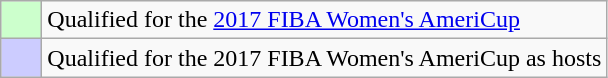<table class=wikitable>
<tr>
<td width=20px bgcolor=#ccffcc></td>
<td>Qualified for the <a href='#'>2017 FIBA Women's AmeriCup</a></td>
</tr>
<tr>
<td bgcolor=#ccccff></td>
<td>Qualified for the 2017 FIBA Women's AmeriCup as hosts</td>
</tr>
</table>
